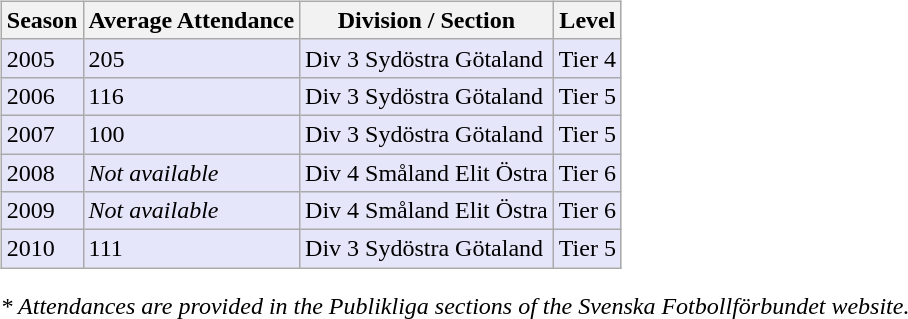<table>
<tr>
<td valign="top" width=0%><br><table class="wikitable">
<tr style="background:#f0f6fa;">
<th><strong>Season</strong></th>
<th><strong>Average Attendance</strong></th>
<th><strong>Division / Section</strong></th>
<th><strong>Level</strong></th>
</tr>
<tr>
<td style="background:#E6E6FA;">2005</td>
<td style="background:#E6E6FA;">205</td>
<td style="background:#E6E6FA;">Div 3 Sydöstra Götaland</td>
<td style="background:#E6E6FA;">Tier 4</td>
</tr>
<tr>
<td style="background:#E6E6FA;">2006</td>
<td style="background:#E6E6FA;">116</td>
<td style="background:#E6E6FA;">Div 3 Sydöstra Götaland</td>
<td style="background:#E6E6FA;">Tier 5</td>
</tr>
<tr>
<td style="background:#E6E6FA;">2007</td>
<td style="background:#E6E6FA;">100</td>
<td style="background:#E6E6FA;">Div 3 Sydöstra Götaland</td>
<td style="background:#E6E6FA;">Tier 5</td>
</tr>
<tr>
<td style="background:#E6E6FA;">2008</td>
<td style="background:#E6E6FA;"><em>Not available</em></td>
<td style="background:#E6E6FA;">Div 4 Småland Elit Östra</td>
<td style="background:#E6E6FA;">Tier 6</td>
</tr>
<tr>
<td style="background:#E6E6FA;">2009</td>
<td style="background:#E6E6FA;"><em>Not available</em></td>
<td style="background:#E6E6FA;">Div 4 Småland Elit Östra</td>
<td style="background:#E6E6FA;">Tier 6</td>
</tr>
<tr>
<td style="background:#E6E6FA;">2010</td>
<td style="background:#E6E6FA;">111</td>
<td style="background:#E6E6FA;">Div 3 Sydöstra Götaland</td>
<td style="background:#E6E6FA;">Tier 5</td>
</tr>
</table>
<em>* Attendances are provided in the Publikliga sections of the Svenska Fotbollförbundet website.</em> </td>
</tr>
</table>
